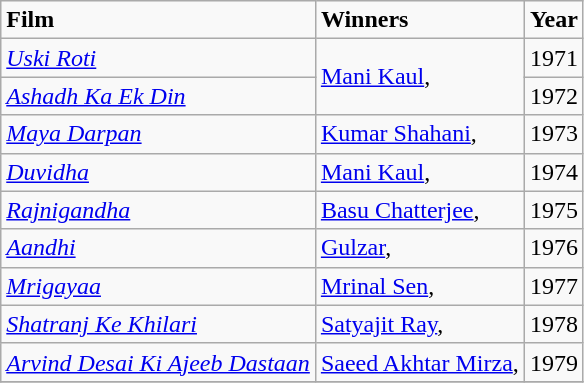<table class="wikitable">
<tr>
<td><strong>Film</strong></td>
<td><strong>Winners</strong></td>
<td><strong>Year</strong></td>
</tr>
<tr>
<td><em><a href='#'>Uski Roti</a></em></td>
<td rowspan="2"><a href='#'>Mani Kaul</a>,</td>
<td>1971</td>
</tr>
<tr>
<td><em><a href='#'>Ashadh Ka Ek Din</a></em></td>
<td>1972</td>
</tr>
<tr>
<td><em><a href='#'>Maya Darpan</a></em></td>
<td><a href='#'>Kumar Shahani</a>,</td>
<td>1973</td>
</tr>
<tr>
<td><em><a href='#'>Duvidha</a></em></td>
<td><a href='#'>Mani Kaul</a>,</td>
<td>1974</td>
</tr>
<tr>
<td><em><a href='#'>Rajnigandha</a></em></td>
<td><a href='#'>Basu Chatterjee</a>,</td>
<td>1975</td>
</tr>
<tr>
<td><em><a href='#'>Aandhi</a></em></td>
<td><a href='#'>Gulzar</a>,</td>
<td>1976</td>
</tr>
<tr>
<td><em><a href='#'>Mrigayaa</a></em></td>
<td><a href='#'>Mrinal Sen</a>,</td>
<td>1977</td>
</tr>
<tr>
<td><em><a href='#'>Shatranj Ke Khilari</a></em></td>
<td><a href='#'>Satyajit Ray</a>,</td>
<td>1978</td>
</tr>
<tr>
<td><em><a href='#'>Arvind Desai Ki Ajeeb Dastaan</a></em></td>
<td><a href='#'>Saeed Akhtar Mirza</a>,</td>
<td>1979</td>
</tr>
<tr>
</tr>
</table>
